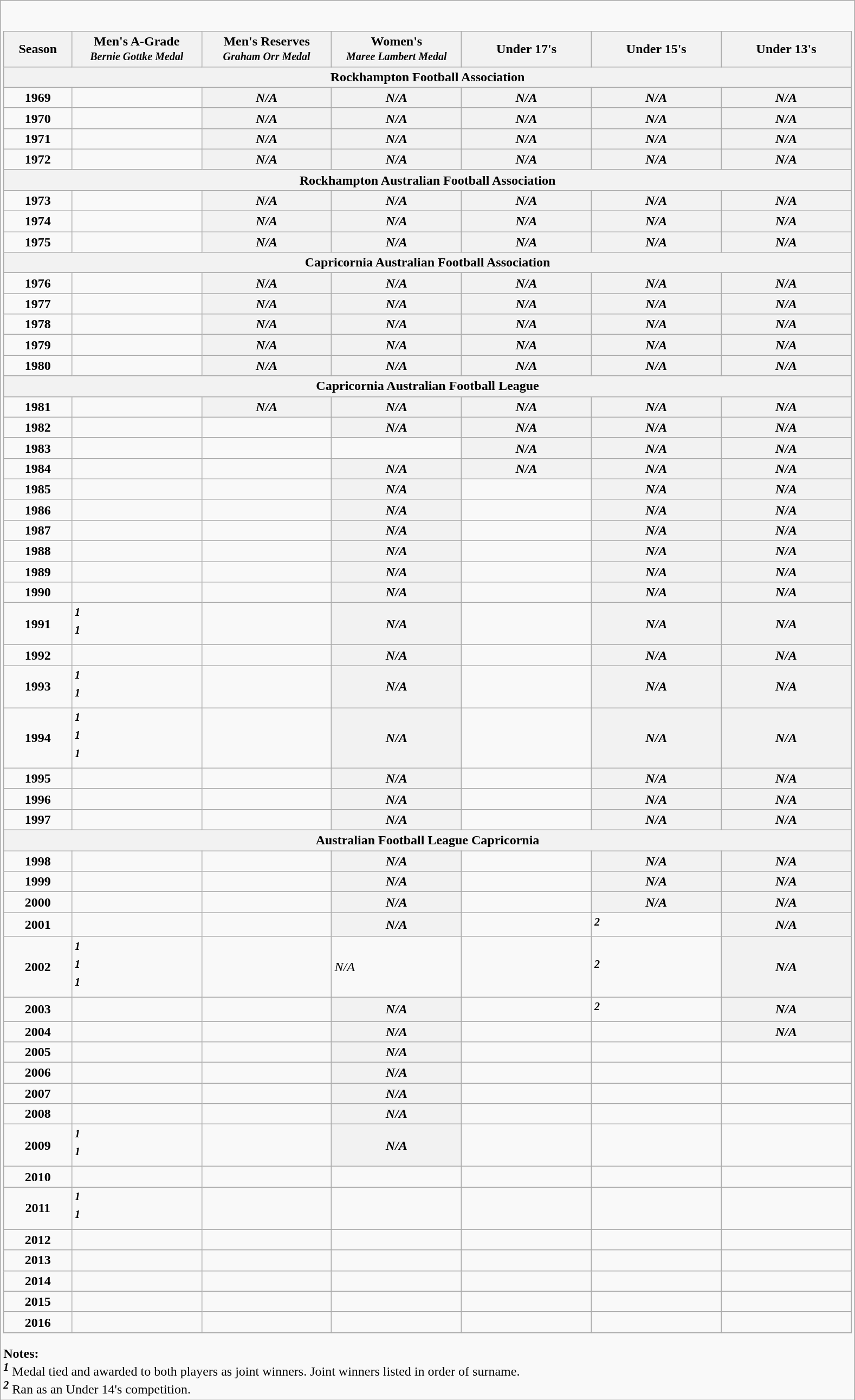<table class="wikitable collapsible collapsed">
<tr>
<td><br><table class="wikitable sortable" style="width:100%; text-align:left">
<tr>
<th width="75">Season</th>
<th width="150">Men's A-Grade<br><small><em>Bernie Gottke Medal</em></small></th>
<th width="150">Men's Reserves<br><small><em>Graham Orr Medal</em></small></th>
<th width="150">Women's<br><small><em>Maree Lambert Medal</em></small></th>
<th width="150">Under 17's</th>
<th width="150">Under 15's</th>
<th width="150">Under 13's</th>
</tr>
<tr>
<th colspan="7">Rockhampton Football Association</th>
</tr>
<tr>
<td style="text-align:center;"><strong>1969</strong></td>
<td><small><strong><em></em></strong></small></td>
<th><em>N/A</em></th>
<th><em>N/A</em></th>
<th><em>N/A</em></th>
<th><em>N/A</em></th>
<th><em>N/A</em></th>
</tr>
<tr>
<td style="text-align:center;"><strong>1970</strong></td>
<td><small><strong><em></em></strong></small></td>
<th><em>N/A</em></th>
<th><em>N/A</em></th>
<th><em>N/A</em></th>
<th><em>N/A</em></th>
<th><em>N/A</em></th>
</tr>
<tr>
<td style="text-align:center;"><strong>1971</strong></td>
<td><small><strong><em></em></strong></small></td>
<th><em>N/A</em></th>
<th><em>N/A</em></th>
<th><em>N/A</em></th>
<th><em>N/A</em></th>
<th><em>N/A</em></th>
</tr>
<tr>
<td style="text-align:center;"><strong>1972</strong></td>
<td><small><strong><em></em></strong></small></td>
<th><em>N/A</em></th>
<th><em>N/A</em></th>
<th><em>N/A</em></th>
<th><em>N/A</em></th>
<th><em>N/A</em></th>
</tr>
<tr>
<th colspan="7">Rockhampton Australian Football Association</th>
</tr>
<tr>
<td style="text-align:center;"><strong>1973</strong></td>
<td><small><strong><em></em></strong></small></td>
<th><em>N/A</em></th>
<th><em>N/A</em></th>
<th><em>N/A</em></th>
<th><em>N/A</em></th>
<th><em>N/A</em></th>
</tr>
<tr>
<td style="text-align:center;"><strong>1974</strong></td>
<td></td>
<th><em>N/A</em></th>
<th><em>N/A</em></th>
<th><em>N/A</em></th>
<th><em>N/A</em></th>
<th><em>N/A</em></th>
</tr>
<tr>
<td style="text-align:center;"><strong>1975</strong></td>
<td></td>
<th><em>N/A</em></th>
<th><em>N/A</em></th>
<th><em>N/A</em></th>
<th><em>N/A</em></th>
<th><em>N/A</em></th>
</tr>
<tr>
<th colspan="7">Capricornia Australian Football Association</th>
</tr>
<tr>
<td style="text-align:center;"><strong>1976</strong></td>
<td></td>
<th><em>N/A</em></th>
<th><em>N/A</em></th>
<th><em>N/A</em></th>
<th><em>N/A</em></th>
<th><em>N/A</em></th>
</tr>
<tr>
<td style="text-align:center;"><strong>1977</strong></td>
<td></td>
<th><em>N/A</em></th>
<th><em>N/A</em></th>
<th><em>N/A</em></th>
<th><em>N/A</em></th>
<th><em>N/A</em></th>
</tr>
<tr>
<td style="text-align:center;"><strong>1978</strong></td>
<td></td>
<th><em>N/A</em></th>
<th><em>N/A</em></th>
<th><em>N/A</em></th>
<th><em>N/A</em></th>
<th><em>N/A</em></th>
</tr>
<tr>
<td style="text-align:center;"><strong>1979</strong></td>
<td></td>
<th><em>N/A</em></th>
<th><em>N/A</em></th>
<th><em>N/A</em></th>
<th><em>N/A</em></th>
<th><em>N/A</em></th>
</tr>
<tr>
<td style="text-align:center;"><strong>1980</strong></td>
<td></td>
<th><em>N/A</em></th>
<th><em>N/A</em></th>
<th><em>N/A</em></th>
<th><em>N/A</em></th>
<th><em>N/A</em></th>
</tr>
<tr>
<th colspan="7">Capricornia Australian Football League</th>
</tr>
<tr>
<td style="text-align:center;"><strong>1981</strong></td>
<td></td>
<th><em>N/A</em></th>
<th><em>N/A</em></th>
<th><em>N/A</em></th>
<th><em>N/A</em></th>
<th><em>N/A</em></th>
</tr>
<tr>
<td style="text-align:center;"><strong>1982</strong></td>
<td></td>
<td><small><strong><em></em></strong></small></td>
<th><em>N/A</em></th>
<th><em>N/A</em></th>
<th><em>N/A</em></th>
<th><em>N/A</em></th>
</tr>
<tr>
<td style="text-align:center;"><strong>1983</strong></td>
<td></td>
<td><small><strong><em></em></strong></small></td>
<td><small><strong><em></em></strong></small></td>
<th><em>N/A</em></th>
<th><em>N/A</em></th>
<th><em>N/A</em></th>
</tr>
<tr>
<td style="text-align:center;"><strong>1984</strong></td>
<td></td>
<td><small><strong><em></em></strong></small></td>
<th><em>N/A</em></th>
<th><em>N/A</em></th>
<th><em>N/A</em></th>
<th><em>N/A</em></th>
</tr>
<tr>
<td style="text-align:center;"><strong>1985</strong></td>
<td></td>
<td></td>
<th><em>N/A</em></th>
<td><small><strong><em></em></strong></small></td>
<th><em>N/A</em></th>
<th><em>N/A</em></th>
</tr>
<tr>
<td style="text-align:center;"><strong>1986</strong></td>
<td></td>
<td></td>
<th><em>N/A</em></th>
<td><small><strong><em></em></strong></small></td>
<th><em>N/A</em></th>
<th><em>N/A</em></th>
</tr>
<tr>
<td style="text-align:center;"><strong>1987</strong></td>
<td></td>
<td><small><strong><em></em></strong></small></td>
<th><em>N/A</em></th>
<td><small><strong><em></em></strong></small></td>
<th><em>N/A</em></th>
<th><em>N/A</em></th>
</tr>
<tr>
<td style="text-align:center;"><strong>1988</strong></td>
<td></td>
<td></td>
<th><em>N/A</em></th>
<td><small><strong><em></em></strong></small></td>
<th><em>N/A</em></th>
<th><em>N/A</em></th>
</tr>
<tr>
<td style="text-align:center;"><strong>1989</strong></td>
<td></td>
<td><small><strong><em></em></strong></small></td>
<th><em>N/A</em></th>
<td><small><strong><em></em></strong></small></td>
<th><em>N/A</em></th>
<th><em>N/A</em></th>
</tr>
<tr>
<td style="text-align:center;"><strong>1990</strong></td>
<td></td>
<td><small><strong><em></em></strong></small></td>
<th><em>N/A</em></th>
<td><small><strong><em></em></strong></small></td>
<th><em>N/A</em></th>
<th><em>N/A</em></th>
</tr>
<tr>
<td style="text-align:center;"><strong>1991</strong></td>
<td> <sup><strong><em>1</em></strong></sup><br> <sup><strong><em>1</em></strong></sup></td>
<td><small><strong><em></em></strong></small></td>
<th><em>N/A</em></th>
<td><small><strong><em></em></strong></small></td>
<th><em>N/A</em></th>
<th><em>N/A</em></th>
</tr>
<tr>
<td style="text-align:center;"><strong>1992</strong></td>
<td></td>
<td></td>
<th><em>N/A</em></th>
<td><small><strong><em></em></strong></small></td>
<th><em>N/A</em></th>
<th><em>N/A</em></th>
</tr>
<tr>
<td style="text-align:center;"><strong>1993</strong></td>
<td> <sup><strong><em>1</em></strong></sup><br> <sup><strong><em>1</em></strong></sup></td>
<td></td>
<th><em>N/A</em></th>
<td><small><strong><em></em></strong></small></td>
<th><em>N/A</em></th>
<th><em>N/A</em></th>
</tr>
<tr>
<td style="text-align:center;"><strong>1994</strong></td>
<td> <sup><strong><em>1</em></strong></sup><br> <sup><strong><em>1</em></strong></sup><br> <sup><strong><em>1</em></strong></sup></td>
<td></td>
<th><em>N/A</em></th>
<td><small><strong><em></em></strong></small></td>
<th><em>N/A</em></th>
<th><em>N/A</em></th>
</tr>
<tr>
<td style="text-align:center;"><strong>1995</strong></td>
<td></td>
<td><small><strong><em></em></strong></small></td>
<th><em>N/A</em></th>
<td><small><strong><em></em></strong></small></td>
<th><em>N/A</em></th>
<th><em>N/A</em></th>
</tr>
<tr>
<td style="text-align:center;"><strong>1996</strong></td>
<td></td>
<td><small><strong><em></em></strong></small></td>
<th><em>N/A</em></th>
<td><small><strong><em></em></strong></small></td>
<th><em>N/A</em></th>
<th><em>N/A</em></th>
</tr>
<tr>
<td style="text-align:center;"><strong>1997</strong></td>
<td></td>
<td><small><strong><em></em></strong></small></td>
<th><em>N/A</em></th>
<td><small><strong><em></em></strong></small></td>
<th><em>N/A</em></th>
<th><em>N/A</em></th>
</tr>
<tr>
<th colspan="7">Australian Football League Capricornia</th>
</tr>
<tr>
<td style="text-align:center;"><strong>1998</strong></td>
<td></td>
<td><small><strong><em></em></strong></small></td>
<th><em>N/A</em></th>
<td><small><strong><em></em></strong></small></td>
<th><em>N/A</em></th>
<th><em>N/A</em></th>
</tr>
<tr>
<td style="text-align:center;"><strong>1999</strong></td>
<td></td>
<td><small><strong><em></em></strong></small></td>
<th><em>N/A</em></th>
<td><small><strong><em></em></strong></small></td>
<th><em>N/A</em></th>
<th><em>N/A</em></th>
</tr>
<tr>
<td style="text-align:center;"><strong>2000</strong></td>
<td></td>
<td></td>
<th><em>N/A</em></th>
<td><small><strong><em></em></strong></small></td>
<th><em>N/A</em></th>
<th><em>N/A</em></th>
</tr>
<tr>
<td style="text-align:center;"><strong>2001</strong></td>
<td></td>
<td><small><strong><em></em></strong></small></td>
<th><em>N/A</em></th>
<td><small><strong><em></em></strong></small></td>
<td><small><strong><em></em></strong></small> <sup><strong><em>2</em></strong></sup></td>
<th><em>N/A</em></th>
</tr>
<tr>
<td style="text-align:center;"><strong>2002</strong></td>
<td> <sup><strong><em>1</em></strong></sup><br> <sup><strong><em>1</em></strong></sup><br> <sup><strong><em>1</em></strong></sup></td>
<td><small><strong><em></em></strong></small></td>
<td><em>N/A</em></td>
<td><small><strong><em></em></strong></small></td>
<td> <sup><strong><em>2</em></strong></sup></td>
<th><em>N/A</em></th>
</tr>
<tr>
<td style="text-align:center;"><strong>2003</strong></td>
<td></td>
<td><small><strong><em></em></strong></small></td>
<th><em>N/A</em></th>
<td><small><strong><em></em></strong></small></td>
<td><small><strong><em></em></strong></small> <sup><strong><em>2</em></strong></sup></td>
<th><em>N/A</em></th>
</tr>
<tr>
<td style="text-align:center;"><strong>2004</strong></td>
<td></td>
<td><small><strong><em></em></strong></small></td>
<th><em>N/A</em></th>
<td><em></em></td>
<td><small><strong><em></em></strong></small></td>
<th><em>N/A</em></th>
</tr>
<tr>
<td style="text-align:center;"><strong>2005</strong></td>
<td></td>
<td></td>
<th><em>N/A</em></th>
<td><small><strong><em></em></strong></small></td>
<td><small><strong><em></em></strong></small></td>
<td></td>
</tr>
<tr>
<td style="text-align:center;"><strong>2006</strong></td>
<td></td>
<td></td>
<th><em>N/A</em></th>
<td><small><strong><em></em></strong></small></td>
<td><small><strong><em></em></strong></small></td>
<td><small><strong><em></em></strong></small></td>
</tr>
<tr>
<td style="text-align:center;"><strong>2007</strong></td>
<td></td>
<td></td>
<th><em>N/A</em></th>
<td></td>
<td></td>
<td></td>
</tr>
<tr>
<td style="text-align:center;"><strong>2008</strong></td>
<td></td>
<td><small><strong><em></em></strong></small></td>
<th><em>N/A</em></th>
<td><em></em></td>
<td><em></em></td>
<td><em></em></td>
</tr>
<tr>
<td style="text-align:center;"><strong>2009</strong></td>
<td> <sup><strong><em>1</em></strong></sup><br> <sup><strong><em>1</em></strong></sup></td>
<td><small><strong><em></em></strong></small></td>
<th><em>N/A</em></th>
<td><small><strong><em></em></strong></small></td>
<td><small><strong><em></em></strong></small></td>
<td><small><strong><em></em></strong></small></td>
</tr>
<tr>
<td style="text-align:center;"><strong>2010</strong></td>
<td></td>
<td></td>
<td></td>
<td><em></em></td>
<td><small><strong><em></em></strong></small></td>
<td><small><strong><em></em></strong></small></td>
</tr>
<tr>
<td style="text-align:center;"><strong>2011</strong></td>
<td> <sup><strong><em>1</em></strong></sup><br> <sup><strong><em>1</em></strong></sup></td>
<td></td>
<td></td>
<td><small><strong><em></em></strong></small></td>
<td><small><strong><em></em></strong></small></td>
<td><em></em></td>
</tr>
<tr>
<td style="text-align:center;"><strong>2012</strong></td>
<td></td>
<td></td>
<td></td>
<td><small><strong><em></em></strong></small></td>
<td><small><strong><em></em></strong></small></td>
<td><em></em></td>
</tr>
<tr>
<td style="text-align:center;"><strong>2013</strong></td>
<td></td>
<td></td>
<td><em></em></td>
<td><small><strong><em></em></strong></small></td>
<td><small><strong><em></em></strong></small></td>
<td></td>
</tr>
<tr>
<td style="text-align:center;"><strong>2014</strong></td>
<td></td>
<td></td>
<td><small><strong><em></em></strong></small></td>
<td><small><strong><em></em></strong></small></td>
<td><small><strong><em></em></strong></small></td>
<td></td>
</tr>
<tr>
<td style="text-align:center;"><strong>2015</strong></td>
<td></td>
<td></td>
<td></td>
<td><small><strong><em></em></strong></small></td>
<td><small><strong><em></em></strong></small></td>
<td><small><strong><em></em></strong></small></td>
</tr>
<tr>
<td style="text-align:center;"><strong>2016</strong></td>
<td></td>
<td></td>
<td></td>
<td><small><strong><em></em></strong></small></td>
<td></td>
<td></td>
</tr>
<tr>
</tr>
</table>
<strong>Notes:</strong>
<br><sup><strong><em>1</em></strong></sup> Medal tied and awarded to both players as joint winners. Joint winners listed in order of surname.
<br><sup><strong><em>2</em></strong></sup> Ran as an Under 14's competition.</td>
</tr>
</table>
